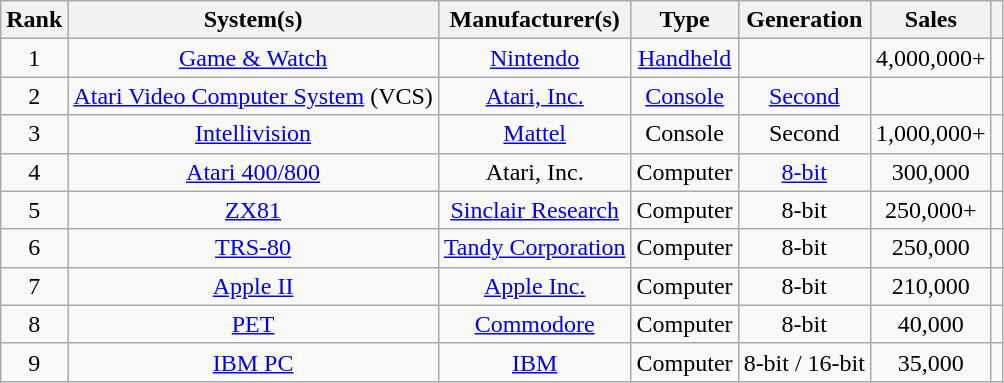<table class="wikitable sortable" style="text-align:center">
<tr>
<th>Rank</th>
<th>System(s)</th>
<th>Manufacturer(s)</th>
<th>Type</th>
<th>Generation</th>
<th>Sales</th>
<th class="unsortable"></th>
</tr>
<tr>
<td>1</td>
<td><a href='#'>Game & Watch</a></td>
<td><a href='#'>Nintendo</a></td>
<td><a href='#'>Handheld</a></td>
<td></td>
<td>4,000,000+</td>
<td></td>
</tr>
<tr>
<td>2</td>
<td><a href='#'>Atari Video Computer System</a> (VCS)</td>
<td><a href='#'>Atari, Inc.</a></td>
<td><a href='#'>Console</a></td>
<td><a href='#'>Second</a></td>
<td></td>
<td></td>
</tr>
<tr>
<td>3</td>
<td><a href='#'>Intellivision</a></td>
<td><a href='#'>Mattel</a></td>
<td>Console</td>
<td>Second</td>
<td>1,000,000+</td>
<td></td>
</tr>
<tr>
<td>4</td>
<td><a href='#'>Atari 400/800</a></td>
<td>Atari, Inc.</td>
<td>Computer</td>
<td><a href='#'>8-bit</a></td>
<td>300,000</td>
<td></td>
</tr>
<tr>
<td>5</td>
<td><a href='#'>ZX81</a></td>
<td><a href='#'>Sinclair Research</a></td>
<td>Computer</td>
<td>8-bit</td>
<td>250,000+</td>
<td></td>
</tr>
<tr>
<td>6</td>
<td><a href='#'>TRS-80</a></td>
<td><a href='#'>Tandy Corporation</a></td>
<td>Computer</td>
<td>8-bit</td>
<td>250,000</td>
<td></td>
</tr>
<tr>
<td>7</td>
<td><a href='#'>Apple II</a></td>
<td><a href='#'>Apple Inc.</a></td>
<td>Computer</td>
<td>8-bit</td>
<td>210,000</td>
<td></td>
</tr>
<tr>
<td>8</td>
<td><a href='#'>PET</a></td>
<td><a href='#'>Commodore</a></td>
<td>Computer</td>
<td>8-bit</td>
<td>40,000</td>
<td></td>
</tr>
<tr>
<td>9</td>
<td><a href='#'>IBM PC</a></td>
<td><a href='#'>IBM</a></td>
<td>Computer</td>
<td>8-bit / 16-bit</td>
<td>35,000</td>
<td></td>
</tr>
</table>
